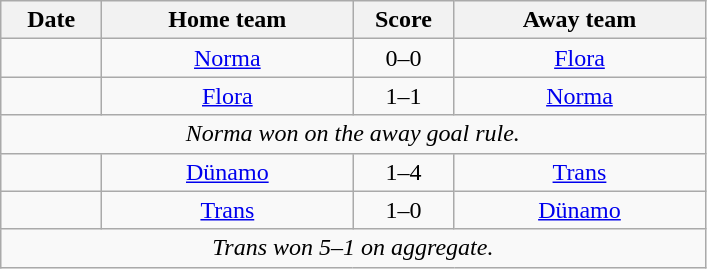<table class="wikitable" style="text-align:center;">
<tr>
<th width=60px>Date</th>
<th width=160px>Home team</th>
<th width=60px>Score</th>
<th width=160px>Away team</th>
</tr>
<tr>
<td></td>
<td><a href='#'>Norma</a></td>
<td>0–0</td>
<td><a href='#'>Flora</a></td>
</tr>
<tr>
<td></td>
<td><a href='#'>Flora</a></td>
<td>1–1</td>
<td><a href='#'>Norma</a></td>
</tr>
<tr>
<td colspan=4><em>Norma won on the away goal rule.</em></td>
</tr>
<tr>
<td></td>
<td><a href='#'>Dünamo</a></td>
<td>1–4</td>
<td><a href='#'>Trans</a></td>
</tr>
<tr>
<td></td>
<td><a href='#'>Trans</a></td>
<td>1–0</td>
<td><a href='#'>Dünamo</a></td>
</tr>
<tr>
<td colspan=4><em>Trans won 5–1 on aggregate.</em></td>
</tr>
</table>
